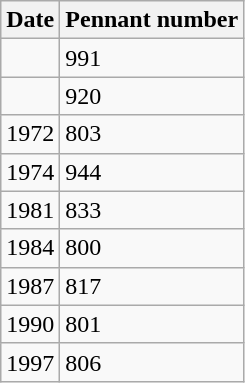<table class="wikitable">
<tr>
<th>Date</th>
<th>Pennant number</th>
</tr>
<tr>
<td></td>
<td>991</td>
</tr>
<tr>
<td></td>
<td>920</td>
</tr>
<tr>
<td>1972</td>
<td>803</td>
</tr>
<tr>
<td>1974</td>
<td>944</td>
</tr>
<tr>
<td>1981</td>
<td>833</td>
</tr>
<tr>
<td>1984</td>
<td>800</td>
</tr>
<tr>
<td>1987</td>
<td>817</td>
</tr>
<tr>
<td>1990</td>
<td>801</td>
</tr>
<tr>
<td>1997</td>
<td>806</td>
</tr>
</table>
